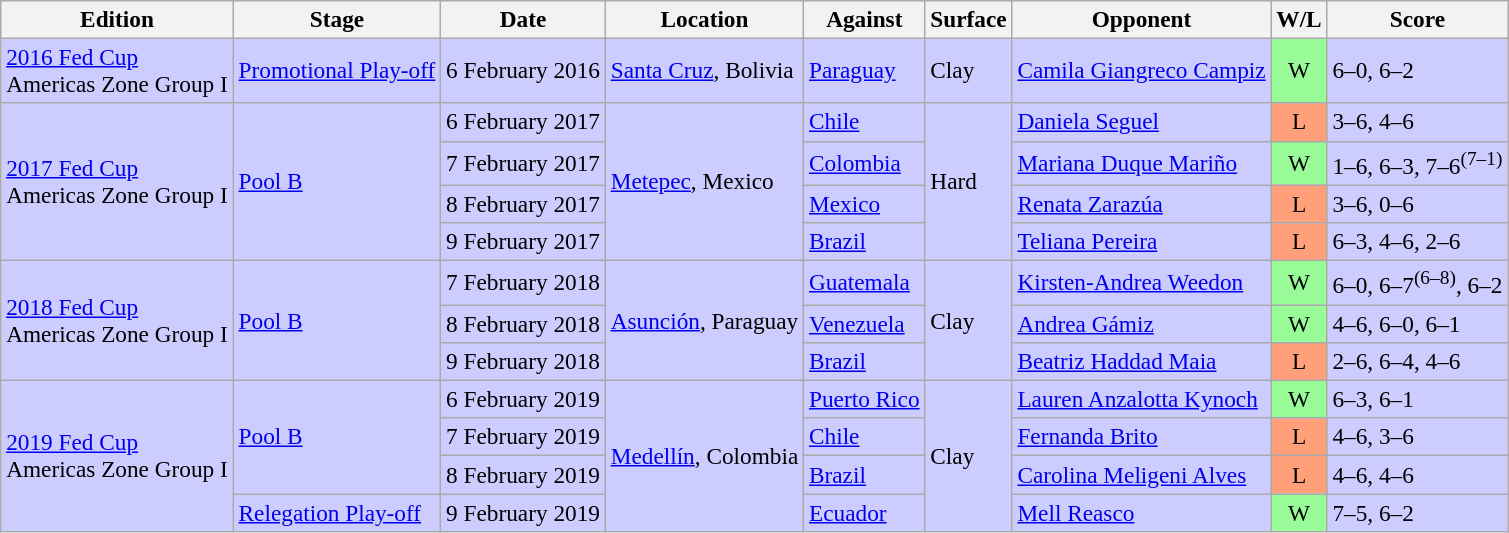<table class=wikitable style=font-size:97%>
<tr>
<th>Edition</th>
<th>Stage</th>
<th>Date</th>
<th>Location</th>
<th>Against</th>
<th>Surface</th>
<th>Opponent</th>
<th>W/L</th>
<th>Score</th>
</tr>
<tr style="background:#CCCCFF;">
<td><a href='#'>2016 Fed Cup</a> <br> Americas Zone Group I</td>
<td><a href='#'>Promotional Play-off</a></td>
<td>6 February 2016</td>
<td><a href='#'>Santa Cruz</a>, Bolivia</td>
<td> <a href='#'>Paraguay</a></td>
<td>Clay</td>
<td><a href='#'>Camila Giangreco Campiz</a></td>
<td style="text-align:center; background:#98fb98;">W</td>
<td>6–0, 6–2</td>
</tr>
<tr style="background:#CCCCFF;">
<td rowspan=4><a href='#'>2017 Fed Cup</a> <br> Americas Zone Group I</td>
<td rowspan=4><a href='#'>Pool B</a></td>
<td>6 February 2017</td>
<td rowspan=4><a href='#'>Metepec</a>, Mexico</td>
<td> <a href='#'>Chile</a></td>
<td rowspan=4>Hard</td>
<td><a href='#'>Daniela Seguel</a></td>
<td style="text-align:center; background:#ffa07a;">L</td>
<td>3–6, 4–6</td>
</tr>
<tr style="background:#CCCCFF;">
<td>7 February 2017</td>
<td> <a href='#'>Colombia</a></td>
<td><a href='#'>Mariana Duque Mariño</a></td>
<td style="text-align:center; background:#98fb98;">W</td>
<td>1–6, 6–3, 7–6<sup>(7–1)</sup></td>
</tr>
<tr style="background:#CCCCFF;">
<td>8 February 2017</td>
<td> <a href='#'>Mexico</a></td>
<td><a href='#'>Renata Zarazúa</a></td>
<td style="text-align:center; background:#ffa07a;">L</td>
<td>3–6, 0–6</td>
</tr>
<tr style="background:#CCCCFF;">
<td>9 February 2017</td>
<td> <a href='#'>Brazil</a></td>
<td><a href='#'>Teliana Pereira</a></td>
<td style="text-align:center; background:#ffa07a;">L</td>
<td>6–3, 4–6, 2–6</td>
</tr>
<tr style="background:#CCCCFF;">
<td rowspan=3><a href='#'>2018 Fed Cup</a> <br> Americas Zone Group I</td>
<td rowspan=3><a href='#'>Pool B</a></td>
<td>7 February 2018</td>
<td rowspan=3><a href='#'>Asunción</a>, Paraguay</td>
<td> <a href='#'>Guatemala</a></td>
<td rowspan=3>Clay</td>
<td><a href='#'>Kirsten-Andrea Weedon</a></td>
<td style="text-align:center; background:#98fb98;">W</td>
<td>6–0, 6–7<sup>(6–8)</sup>, 6–2</td>
</tr>
<tr style="background:#CCCCFF;">
<td>8 February 2018</td>
<td> <a href='#'>Venezuela</a></td>
<td><a href='#'>Andrea Gámiz</a></td>
<td style="text-align:center; background:#98fb98;">W</td>
<td>4–6, 6–0, 6–1</td>
</tr>
<tr style="background:#CCCCFF;">
<td>9 February 2018</td>
<td> <a href='#'>Brazil</a></td>
<td><a href='#'>Beatriz Haddad Maia</a></td>
<td style="text-align:center; background:#ffa07a;">L</td>
<td>2–6, 6–4, 4–6</td>
</tr>
<tr style="background:#CCCCFF;">
<td rowspan=4><a href='#'>2019 Fed Cup</a> <br> Americas Zone Group I</td>
<td rowspan=3><a href='#'>Pool B</a></td>
<td>6 February 2019</td>
<td rowspan=4><a href='#'>Medellín</a>, Colombia</td>
<td> <a href='#'>Puerto Rico</a></td>
<td rowspan=4>Clay</td>
<td><a href='#'>Lauren Anzalotta Kynoch</a></td>
<td style="text-align:center; background:#98fb98;">W</td>
<td>6–3, 6–1</td>
</tr>
<tr style="background:#CCCCFF;">
<td>7 February 2019</td>
<td> <a href='#'>Chile</a></td>
<td><a href='#'>Fernanda Brito</a></td>
<td style="text-align:center; background:#ffa07a;">L</td>
<td>4–6, 3–6</td>
</tr>
<tr style="background:#CCCCFF;">
<td>8 February 2019</td>
<td> <a href='#'>Brazil</a></td>
<td><a href='#'>Carolina Meligeni Alves</a></td>
<td style="text-align:center; background:#ffa07a;">L</td>
<td>4–6, 4–6</td>
</tr>
<tr style="background:#CCCCFF;">
<td><a href='#'>Relegation Play-off</a></td>
<td>9 February 2019</td>
<td> <a href='#'>Ecuador</a></td>
<td><a href='#'>Mell Reasco</a></td>
<td style="text-align:center; background:#98fb98;">W</td>
<td>7–5, 6–2</td>
</tr>
</table>
